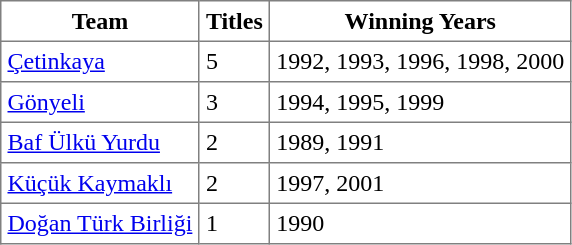<table class="toccolours" border="1" cellpadding="4" cellspacing="0" style="border-collapse: collapse; margin:0;">
<tr>
<th>Team</th>
<th>Titles</th>
<th>Winning Years</th>
</tr>
<tr>
<td><a href='#'>Çetinkaya</a></td>
<td>5</td>
<td>1992, 1993, 1996, 1998, 2000</td>
</tr>
<tr>
<td><a href='#'>Gönyeli</a></td>
<td>3</td>
<td>1994, 1995, 1999</td>
</tr>
<tr>
<td><a href='#'>Baf Ülkü Yurdu</a></td>
<td>2</td>
<td>1989, 1991</td>
</tr>
<tr>
<td><a href='#'>Küçük Kaymaklı</a></td>
<td>2</td>
<td>1997, 2001</td>
</tr>
<tr>
<td><a href='#'>Doğan Türk Birliği</a></td>
<td>1</td>
<td>1990</td>
</tr>
</table>
